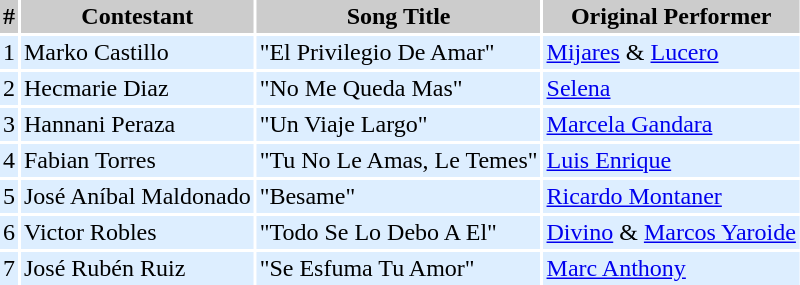<table cellpadding=2 cellspacing=2>
<tr bgcolor=#cccccc>
<th>#</th>
<th>Contestant</th>
<th>Song Title</th>
<th>Original Performer</th>
</tr>
<tr bgcolor=#DDEEFF>
<td align=center>1</td>
<td>Marko Castillo</td>
<td>"El Privilegio De Amar"</td>
<td><a href='#'>Mijares</a> & <a href='#'>Lucero</a></td>
</tr>
<tr bgcolor=#DDEEFF>
<td align=center>2</td>
<td>Hecmarie Diaz</td>
<td>"No Me Queda Mas"</td>
<td><a href='#'>Selena</a></td>
</tr>
<tr bgcolor=#DDEEFF>
<td align=center>3</td>
<td>Hannani Peraza</td>
<td>"Un Viaje Largo"</td>
<td><a href='#'>Marcela Gandara</a></td>
</tr>
<tr bgcolor=#DDEEFF>
<td align=center>4</td>
<td>Fabian Torres</td>
<td>"Tu No Le Amas, Le Temes"</td>
<td><a href='#'>Luis Enrique</a></td>
</tr>
<tr bgcolor=#DDEEFF>
<td align=center>5</td>
<td>José Aníbal Maldonado</td>
<td>"Besame"</td>
<td><a href='#'>Ricardo Montaner</a></td>
</tr>
<tr bgcolor=#DDEEFF>
<td align=center>6</td>
<td>Victor Robles</td>
<td>"Todo Se Lo Debo A El"</td>
<td><a href='#'>Divino</a> & <a href='#'>Marcos Yaroide</a></td>
</tr>
<tr bgcolor=#DDEEFF>
<td align=center>7</td>
<td>José Rubén Ruiz</td>
<td>"Se Esfuma Tu Amor"</td>
<td><a href='#'>Marc Anthony</a></td>
</tr>
</table>
